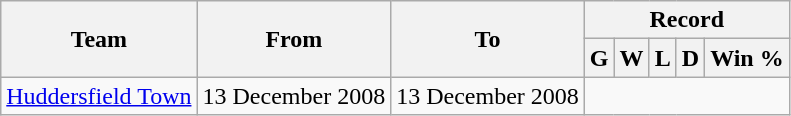<table class="wikitable" style="text-align: center">
<tr>
<th rowspan="2">Team</th>
<th rowspan="2">From</th>
<th rowspan="2">To</th>
<th colspan="5">Record</th>
</tr>
<tr>
<th>G</th>
<th>W</th>
<th>L</th>
<th>D</th>
<th>Win %</th>
</tr>
<tr>
<td align=left><a href='#'>Huddersfield Town</a></td>
<td align=left>13 December 2008</td>
<td align=left>13 December 2008<br></td>
</tr>
</table>
